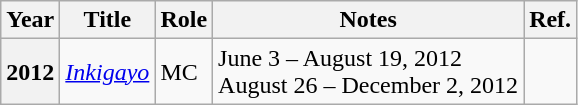<table class="wikitable sortable plainrowheaders">
<tr>
<th>Year</th>
<th>Title</th>
<th>Role</th>
<th>Notes</th>
<th>Ref.</th>
</tr>
<tr>
<th scope="row">2012</th>
<td><em><a href='#'>Inkigayo</a></em></td>
<td>MC</td>
<td>June 3 – August 19, 2012  <br> August 26 – December 2, 2012</td>
<td></td>
</tr>
</table>
